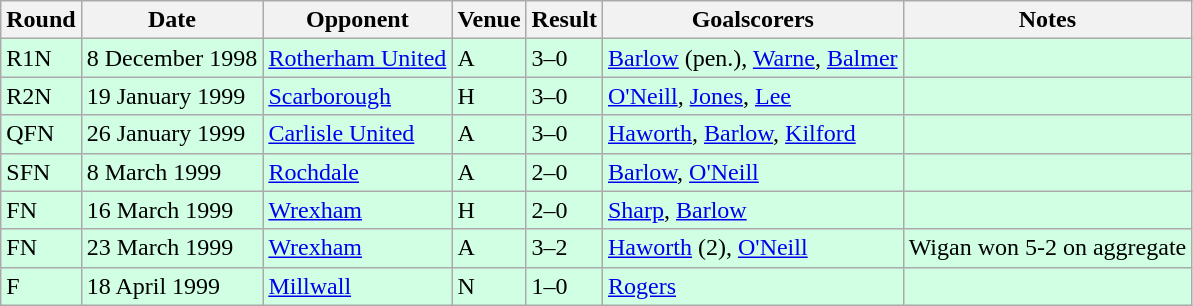<table class="wikitable">
<tr>
<th>Round</th>
<th>Date</th>
<th>Opponent</th>
<th>Venue</th>
<th>Result</th>
<th>Goalscorers</th>
<th>Notes</th>
</tr>
<tr style="background-color: #d0ffe3;">
<td>R1N</td>
<td>8 December 1998</td>
<td><a href='#'>Rotherham United</a></td>
<td>A</td>
<td>3–0</td>
<td><a href='#'>Barlow</a> (pen.), <a href='#'>Warne</a>, <a href='#'>Balmer</a></td>
<td></td>
</tr>
<tr style="background-color: #d0ffe3;">
<td>R2N</td>
<td>19 January 1999</td>
<td><a href='#'>Scarborough</a></td>
<td>H</td>
<td>3–0</td>
<td><a href='#'>O'Neill</a>, <a href='#'>Jones</a>, <a href='#'>Lee</a></td>
<td></td>
</tr>
<tr style="background-color: #d0ffe3;">
<td>QFN</td>
<td>26 January 1999</td>
<td><a href='#'>Carlisle United</a></td>
<td>A</td>
<td>3–0</td>
<td><a href='#'>Haworth</a>, <a href='#'>Barlow</a>, <a href='#'>Kilford</a></td>
<td></td>
</tr>
<tr style="background-color: #d0ffe3;">
<td>SFN</td>
<td>8 March 1999</td>
<td><a href='#'>Rochdale</a></td>
<td>A</td>
<td>2–0</td>
<td><a href='#'>Barlow</a>, <a href='#'>O'Neill</a></td>
<td></td>
</tr>
<tr style="background-color: #d0ffe3;">
<td>FN</td>
<td>16 March 1999</td>
<td><a href='#'>Wrexham</a></td>
<td>H</td>
<td>2–0</td>
<td><a href='#'>Sharp</a>, <a href='#'>Barlow</a></td>
<td></td>
</tr>
<tr style="background-color: #d0ffe3;">
<td>FN</td>
<td>23 March 1999</td>
<td><a href='#'>Wrexham</a></td>
<td>A</td>
<td>3–2</td>
<td><a href='#'>Haworth</a> (2), <a href='#'>O'Neill</a></td>
<td>Wigan won 5-2 on aggregate</td>
</tr>
<tr style="background-color: #d0ffe3;">
<td>F</td>
<td>18 April 1999</td>
<td><a href='#'>Millwall</a></td>
<td>N</td>
<td>1–0</td>
<td><a href='#'>Rogers</a></td>
<td></td>
</tr>
</table>
